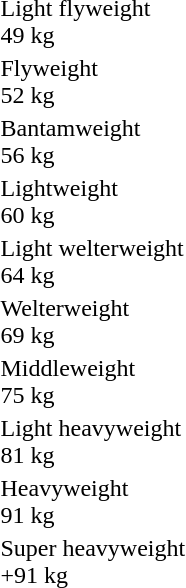<table>
<tr>
<td rowspan=2>Light flyweight<br>49 kg</td>
<td rowspan=2></td>
<td rowspan=2></td>
<td></td>
</tr>
<tr>
<td></td>
</tr>
<tr>
<td rowspan=2>Flyweight<br>52 kg</td>
<td rowspan=2></td>
<td rowspan=2></td>
<td></td>
</tr>
<tr>
<td></td>
</tr>
<tr>
<td rowspan=2>Bantamweight<br>56 kg</td>
<td rowspan=2></td>
<td rowspan=2></td>
<td></td>
</tr>
<tr>
<td></td>
</tr>
<tr>
<td rowspan=2>Lightweight<br>60 kg</td>
<td rowspan=2></td>
<td rowspan=2></td>
<td></td>
</tr>
<tr>
<td></td>
</tr>
<tr>
<td rowspan=2>Light welterweight<br>64 kg</td>
<td rowspan=2></td>
<td rowspan=2></td>
<td></td>
</tr>
<tr>
<td></td>
</tr>
<tr>
<td rowspan=2>Welterweight<br>69 kg</td>
<td rowspan=2></td>
<td rowspan=2></td>
<td></td>
</tr>
<tr>
<td></td>
</tr>
<tr>
<td rowspan=2>Middleweight<br>75 kg</td>
<td rowspan=2></td>
<td rowspan=2></td>
<td></td>
</tr>
<tr>
<td></td>
</tr>
<tr>
<td rowspan=2>Light heavyweight<br>81 kg</td>
<td rowspan=2></td>
<td rowspan=2></td>
<td></td>
</tr>
<tr>
<td></td>
</tr>
<tr>
<td rowspan=2>Heavyweight<br>91 kg</td>
<td rowspan=2></td>
<td rowspan=2></td>
<td></td>
</tr>
<tr>
<td></td>
</tr>
<tr>
<td rowspan=2>Super heavyweight<br>+91 kg</td>
<td rowspan=2></td>
<td rowspan=2></td>
<td></td>
</tr>
<tr>
<td></td>
</tr>
</table>
